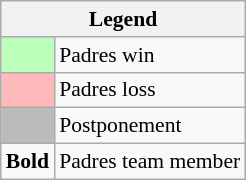<table class="wikitable" style="font-size:90%">
<tr>
<th colspan="2">Legend</th>
</tr>
<tr>
<td bgcolor="#bbffbb"> </td>
<td>Padres win</td>
</tr>
<tr>
<td bgcolor="#ffbbbb"> </td>
<td>Padres loss</td>
</tr>
<tr>
<td bgcolor="#bbbbbb"> </td>
<td>Postponement</td>
</tr>
<tr>
<td><strong>Bold</strong></td>
<td>Padres team member</td>
</tr>
</table>
